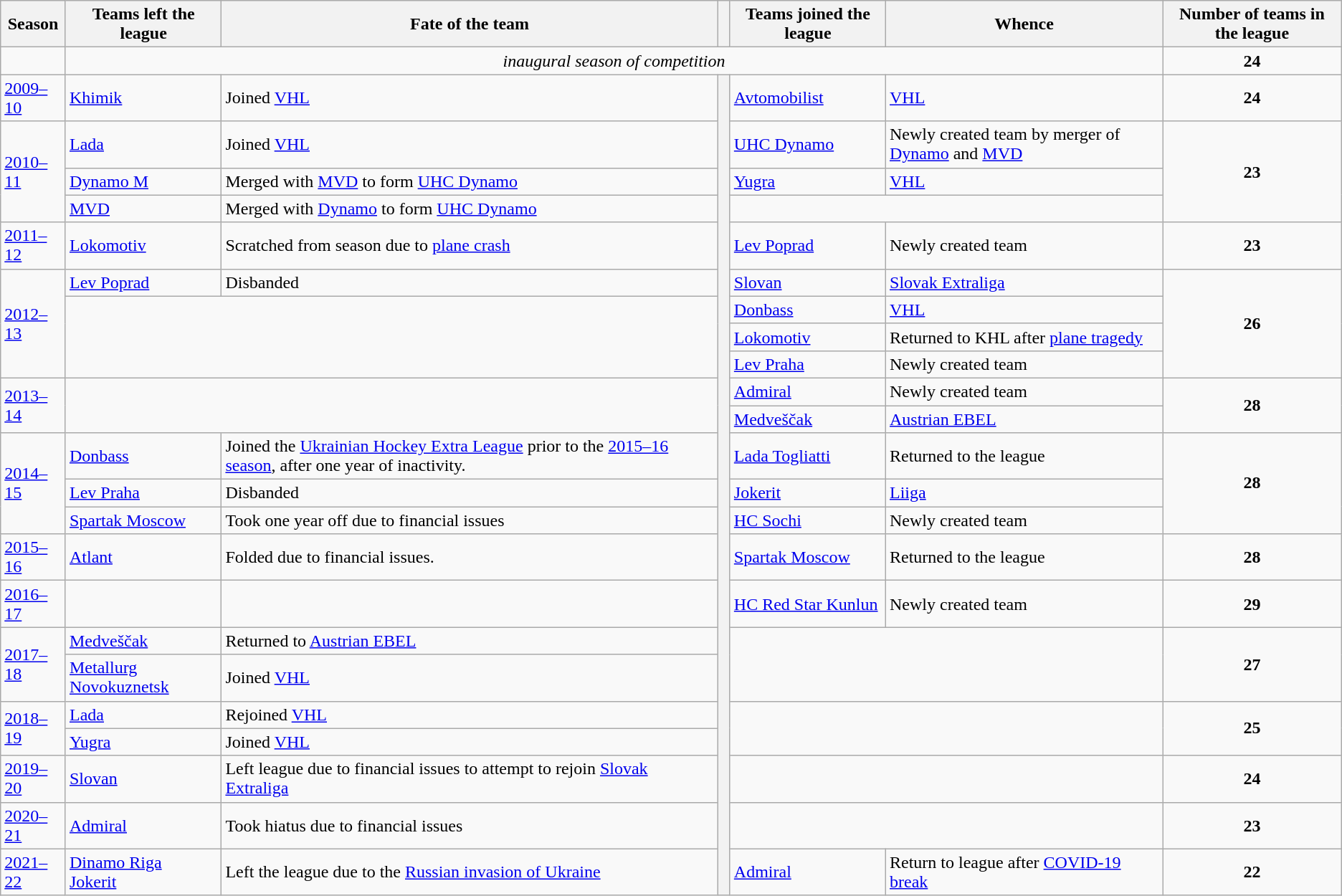<table class="wikitable">
<tr>
<th>Season</th>
<th>Teams left the league</th>
<th>Fate of the team</th>
<th> </th>
<th>Teams joined the league</th>
<th>Whence</th>
<th>Number of teams in the league</th>
</tr>
<tr>
<td></td>
<td colspan=5 align="center"><em>inaugural season of competition</em></td>
<td align="center"><strong>24</strong></td>
</tr>
<tr>
<td><a href='#'>2009–10</a></td>
<td> <a href='#'>Khimik</a></td>
<td>Joined <a href='#'>VHL</a></td>
<th rowspan=23> </th>
<td> <a href='#'>Avtomobilist</a></td>
<td><a href='#'>VHL</a></td>
<td align="center"><strong>24</strong></td>
</tr>
<tr>
<td rowspan=3><a href='#'>2010–11</a></td>
<td> <a href='#'>Lada</a></td>
<td>Joined <a href='#'>VHL</a></td>
<td> <a href='#'>UHC Dynamo</a></td>
<td>Newly created team by merger of <a href='#'>Dynamo</a> and <a href='#'>MVD</a></td>
<td rowspan=3 align="center"><strong>23</strong></td>
</tr>
<tr>
<td> <a href='#'>Dynamo M</a></td>
<td>Merged with <a href='#'>MVD</a> to form <a href='#'>UHC Dynamo</a></td>
<td> <a href='#'>Yugra</a></td>
<td><a href='#'>VHL</a></td>
</tr>
<tr>
<td> <a href='#'>MVD</a></td>
<td>Merged with <a href='#'>Dynamo</a> to form <a href='#'>UHC Dynamo</a></td>
<td colspan=2> </td>
</tr>
<tr>
<td><a href='#'>2011–12</a></td>
<td> <a href='#'>Lokomotiv</a></td>
<td>Scratched from season due to <a href='#'>plane crash</a></td>
<td> <a href='#'>Lev Poprad</a></td>
<td>Newly created team</td>
<td align="center"><strong>23</strong></td>
</tr>
<tr>
<td rowspan=4><a href='#'>2012–13</a></td>
<td> <a href='#'>Lev Poprad</a></td>
<td>Disbanded</td>
<td> <a href='#'>Slovan</a></td>
<td><a href='#'>Slovak Extraliga</a></td>
<td rowspan=4 align="center"><strong>26</strong></td>
</tr>
<tr>
<td rowspan=3 colspan=2> </td>
<td> <a href='#'>Donbass</a></td>
<td><a href='#'>VHL</a></td>
</tr>
<tr>
<td> <a href='#'>Lokomotiv</a></td>
<td>Returned to KHL after <a href='#'>plane tragedy</a></td>
</tr>
<tr>
<td> <a href='#'>Lev Praha</a></td>
<td>Newly created team</td>
</tr>
<tr>
<td rowspan=2><a href='#'>2013–14</a></td>
<td rowspan=2 colspan=2> </td>
<td> <a href='#'>Admiral</a></td>
<td>Newly created team</td>
<td rowspan=2 align="center"><strong>28</strong></td>
</tr>
<tr>
<td> <a href='#'>Medveščak</a></td>
<td><a href='#'>Austrian EBEL</a></td>
</tr>
<tr>
<td rowspan=3><a href='#'>2014–15</a></td>
<td> <a href='#'>Donbass</a></td>
<td>Joined the <a href='#'>Ukrainian Hockey Extra League</a> prior to the <a href='#'>2015–16 season</a>, after one year of inactivity.</td>
<td> <a href='#'>Lada Togliatti</a></td>
<td>Returned to the league</td>
<td rowspan=3 align="center"><strong>28</strong></td>
</tr>
<tr>
<td> <a href='#'>Lev Praha</a></td>
<td>Disbanded</td>
<td> <a href='#'>Jokerit</a></td>
<td><a href='#'>Liiga</a></td>
</tr>
<tr>
<td> <a href='#'>Spartak Moscow</a></td>
<td>Took one year off due to financial issues</td>
<td> <a href='#'>HC Sochi</a></td>
<td>Newly created team</td>
</tr>
<tr>
<td><a href='#'>2015–16</a></td>
<td> <a href='#'>Atlant</a></td>
<td>Folded due to financial issues.</td>
<td> <a href='#'>Spartak Moscow</a></td>
<td>Returned to the league</td>
<td align="center"><strong>28</strong></td>
</tr>
<tr>
<td><a href='#'>2016–17</a></td>
<td rowspan=1 colspan=1> </td>
<td></td>
<td> <a href='#'>HC Red Star Kunlun</a></td>
<td>Newly created team</td>
<td align="center"><strong>29</strong></td>
</tr>
<tr>
<td rowspan=2><a href='#'>2017–18</a></td>
<td> <a href='#'>Medveščak</a></td>
<td>Returned to <a href='#'>Austrian EBEL</a></td>
<td rowspan=2 colspan=2> </td>
<td rowspan=2 align="center"><strong>27</strong></td>
</tr>
<tr>
<td> <a href='#'>Metallurg Novokuznetsk</a></td>
<td>Joined <a href='#'>VHL</a></td>
</tr>
<tr>
<td rowspan=2><a href='#'>2018–19</a></td>
<td> <a href='#'>Lada</a></td>
<td>Rejoined <a href='#'>VHL</a></td>
<td rowspan=2 colspan=2> </td>
<td rowspan=2 align="center"><strong>25</strong></td>
</tr>
<tr>
<td> <a href='#'>Yugra</a></td>
<td>Joined <a href='#'>VHL</a></td>
</tr>
<tr>
<td><a href='#'>2019–20</a></td>
<td> <a href='#'>Slovan</a></td>
<td>Left league due to financial issues to attempt to rejoin <a href='#'>Slovak Extraliga</a></td>
<td rowspan=1 colspan=2> </td>
<td align="center"><strong>24</strong></td>
</tr>
<tr>
<td><a href='#'>2020–21</a></td>
<td> <a href='#'>Admiral</a></td>
<td>Took hiatus due to financial issues</td>
<td rowspan=1 colspan=2> </td>
<td align="center"><strong>23</strong></td>
</tr>
<tr>
<td><a href='#'>2021–22</a></td>
<td> <a href='#'>Dinamo Riga</a><br> <a href='#'>Jokerit</a></td>
<td>Left the league due to the <a href='#'>Russian invasion of Ukraine</a></td>
<td> <a href='#'>Admiral</a></td>
<td>Return to league after <a href='#'>COVID-19 break</a></td>
<td align="center"><strong>22</strong></td>
</tr>
</table>
